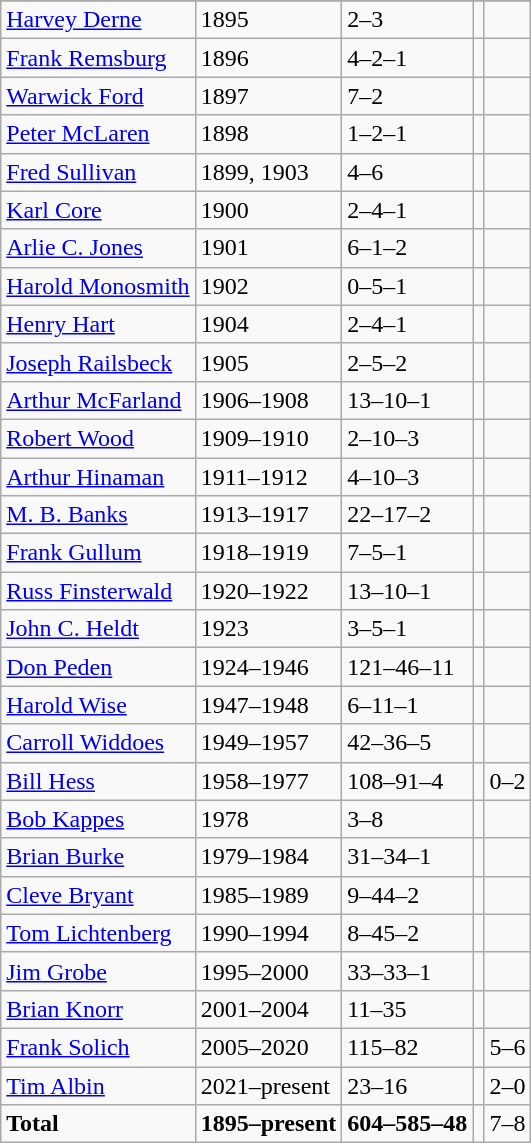<table class="wikitable">
<tr>
</tr>
<tr>
<td><a href='#'>Harvey Derne</a></td>
<td>1895</td>
<td>2–3</td>
<td></td>
<td></td>
</tr>
<tr>
<td><a href='#'>Frank Remsburg</a></td>
<td>1896</td>
<td>4–2–1</td>
<td></td>
<td></td>
</tr>
<tr>
<td><a href='#'>Warwick Ford</a></td>
<td>1897</td>
<td>7–2</td>
<td></td>
<td></td>
</tr>
<tr>
<td><a href='#'>Peter McLaren</a></td>
<td>1898</td>
<td>1–2–1</td>
<td></td>
<td></td>
</tr>
<tr>
<td><a href='#'>Fred Sullivan</a></td>
<td>1899, 1903</td>
<td>4–6</td>
<td></td>
<td></td>
</tr>
<tr>
<td><a href='#'>Karl Core</a></td>
<td>1900</td>
<td>2–4–1</td>
<td></td>
<td></td>
</tr>
<tr>
<td><a href='#'>Arlie C. Jones</a></td>
<td>1901</td>
<td>6–1–2</td>
<td></td>
<td></td>
</tr>
<tr>
<td><a href='#'>Harold Monosmith</a></td>
<td>1902</td>
<td>0–5–1</td>
<td></td>
<td></td>
</tr>
<tr>
<td><a href='#'>Henry Hart</a></td>
<td>1904</td>
<td>2–4–1</td>
<td></td>
<td></td>
</tr>
<tr>
<td><a href='#'>Joseph Railsbeck</a></td>
<td>1905</td>
<td>2–5–2</td>
<td></td>
<td></td>
</tr>
<tr>
<td><a href='#'>Arthur McFarland</a></td>
<td>1906–1908</td>
<td>13–10–1</td>
<td></td>
<td></td>
</tr>
<tr>
<td><a href='#'>Robert Wood</a></td>
<td>1909–1910</td>
<td>2–10–3</td>
<td></td>
<td></td>
</tr>
<tr>
<td><a href='#'>Arthur Hinaman</a></td>
<td>1911–1912</td>
<td>4–10–3</td>
<td></td>
<td></td>
</tr>
<tr>
<td><a href='#'>M. B. Banks</a></td>
<td>1913–1917</td>
<td>22–17–2</td>
<td></td>
<td></td>
</tr>
<tr>
<td><a href='#'>Frank Gullum</a></td>
<td>1918–1919</td>
<td>7–5–1</td>
<td></td>
<td></td>
</tr>
<tr>
<td><a href='#'>Russ Finsterwald</a></td>
<td>1920–1922</td>
<td>13–10–1</td>
<td></td>
<td></td>
</tr>
<tr>
<td><a href='#'>John C. Heldt</a></td>
<td>1923</td>
<td>3–5–1</td>
<td></td>
<td></td>
</tr>
<tr>
<td><a href='#'>Don Peden</a></td>
<td>1924–1946</td>
<td>121–46–11</td>
<td></td>
<td></td>
</tr>
<tr>
<td><a href='#'>Harold Wise</a></td>
<td>1947–1948</td>
<td>6–11–1</td>
<td></td>
<td></td>
</tr>
<tr>
<td><a href='#'>Carroll Widdoes</a></td>
<td>1949–1957</td>
<td>42–36–5</td>
<td></td>
<td></td>
</tr>
<tr>
<td><a href='#'>Bill Hess</a></td>
<td>1958–1977</td>
<td>108–91–4</td>
<td></td>
<td>0–2</td>
</tr>
<tr>
<td><a href='#'>Bob Kappes</a></td>
<td>1978</td>
<td>3–8</td>
<td></td>
<td></td>
</tr>
<tr>
<td><a href='#'>Brian Burke</a></td>
<td>1979–1984</td>
<td>31–34–1</td>
<td></td>
<td></td>
</tr>
<tr>
<td><a href='#'>Cleve Bryant</a></td>
<td>1985–1989</td>
<td>9–44–2</td>
<td></td>
<td></td>
</tr>
<tr>
<td><a href='#'>Tom Lichtenberg</a></td>
<td>1990–1994</td>
<td>8–45–2</td>
<td></td>
<td></td>
</tr>
<tr>
<td><a href='#'>Jim Grobe</a></td>
<td>1995–2000</td>
<td>33–33–1</td>
<td></td>
<td></td>
</tr>
<tr>
<td><a href='#'>Brian Knorr</a></td>
<td>2001–2004</td>
<td>11–35</td>
<td></td>
<td></td>
</tr>
<tr>
<td><a href='#'>Frank Solich</a></td>
<td>2005–2020</td>
<td>115–82</td>
<td></td>
<td>5–6</td>
</tr>
<tr>
<td><a href='#'>Tim Albin</a></td>
<td>2021–present</td>
<td>23–16</td>
<td></td>
<td>2–0</td>
</tr>
<tr>
<td><strong>Total</strong></td>
<td align=center><strong>1895–present</strong></td>
<td align=center><strong>604–585–48</strong></td>
<td></td>
<td>7–8  </td>
</tr>
</table>
